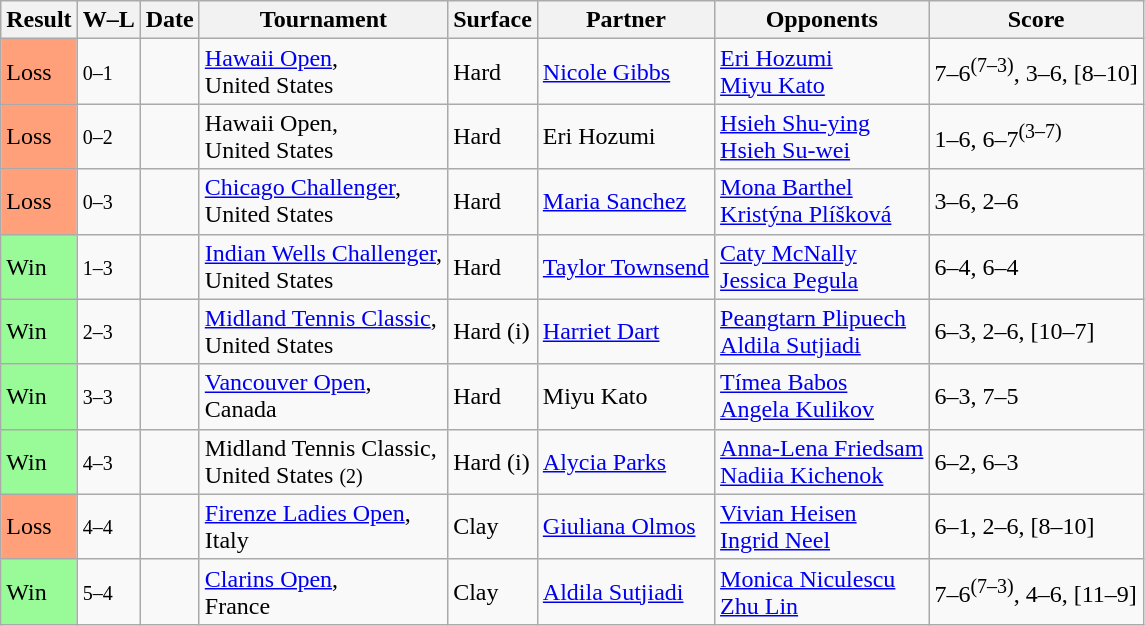<table class="sortable wikitable">
<tr>
<th>Result</th>
<th class="unsortable">W–L</th>
<th>Date</th>
<th>Tournament</th>
<th>Surface</th>
<th>Partner</th>
<th>Opponents</th>
<th class="unsortable">Score</th>
</tr>
<tr>
<td bgcolor="FFA07A">Loss</td>
<td><small>0–1</small></td>
<td><a href='#'></a></td>
<td><a href='#'>Hawaii Open</a>, <br>United States</td>
<td>Hard</td>
<td> <a href='#'>Nicole Gibbs</a></td>
<td> <a href='#'>Eri Hozumi</a> <br>  <a href='#'>Miyu Kato</a></td>
<td>7–6<sup>(7–3)</sup>, 3–6, [8–10]</td>
</tr>
<tr>
<td bgcolor="FFA07A">Loss</td>
<td><small>0–2</small></td>
<td><a href='#'></a></td>
<td>Hawaii Open, <br>United States</td>
<td>Hard</td>
<td> Eri Hozumi</td>
<td> <a href='#'>Hsieh Shu-ying</a> <br>  <a href='#'>Hsieh Su-wei</a></td>
<td>1–6, 6–7<sup>(3–7)</sup></td>
</tr>
<tr>
<td bgcolor="FFA07A">Loss</td>
<td><small>0–3</small></td>
<td><a href='#'></a></td>
<td><a href='#'>Chicago Challenger</a>, <br>United States</td>
<td>Hard</td>
<td> <a href='#'>Maria Sanchez</a></td>
<td> <a href='#'>Mona Barthel</a> <br>  <a href='#'>Kristýna Plíšková</a></td>
<td>3–6, 2–6</td>
</tr>
<tr>
<td style="background:#98fb98;">Win</td>
<td><small>1–3</small></td>
<td><a href='#'></a></td>
<td><a href='#'>Indian Wells Challenger</a>, <br>United States</td>
<td>Hard</td>
<td> <a href='#'>Taylor Townsend</a></td>
<td> <a href='#'>Caty McNally</a> <br>  <a href='#'>Jessica Pegula</a></td>
<td>6–4, 6–4</td>
</tr>
<tr>
<td style="background:#98fb98;">Win</td>
<td><small>2–3</small></td>
<td><a href='#'></a></td>
<td><a href='#'>Midland Tennis Classic</a>, <br>United States</td>
<td>Hard (i)</td>
<td> <a href='#'>Harriet Dart</a></td>
<td> <a href='#'>Peangtarn Plipuech</a> <br>  <a href='#'>Aldila Sutjiadi</a></td>
<td>6–3, 2–6, [10–7]</td>
</tr>
<tr>
<td style="background:#98fb98;">Win</td>
<td><small>3–3</small></td>
<td><a href='#'></a></td>
<td><a href='#'>Vancouver Open</a>, <br>Canada</td>
<td>Hard</td>
<td> Miyu Kato</td>
<td> <a href='#'>Tímea Babos</a> <br>  <a href='#'>Angela Kulikov</a></td>
<td>6–3, 7–5</td>
</tr>
<tr>
<td style="background:#98fb98;">Win</td>
<td><small>4–3</small></td>
<td><a href='#'></a></td>
<td>Midland Tennis Classic, <br>United States <small>(2)</small></td>
<td>Hard (i)</td>
<td> <a href='#'>Alycia Parks</a></td>
<td> <a href='#'>Anna-Lena Friedsam</a> <br>  <a href='#'>Nadiia Kichenok</a></td>
<td>6–2, 6–3</td>
</tr>
<tr>
<td style="background:#ffa07a;">Loss</td>
<td><small>4–4</small></td>
<td><a href='#'></a></td>
<td><a href='#'>Firenze Ladies Open</a>, <br>Italy</td>
<td>Clay</td>
<td> <a href='#'>Giuliana Olmos</a></td>
<td> <a href='#'>Vivian Heisen</a> <br>  <a href='#'>Ingrid Neel</a></td>
<td>6–1, 2–6, [8–10]</td>
</tr>
<tr>
<td style="background:#98fb98;">Win</td>
<td><small>5–4</small></td>
<td><a href='#'></a></td>
<td><a href='#'>Clarins Open</a>, <br>France</td>
<td>Clay</td>
<td> <a href='#'>Aldila Sutjiadi</a></td>
<td> <a href='#'>Monica Niculescu</a> <br>  <a href='#'>Zhu Lin</a></td>
<td>7–6<sup>(7–3)</sup>, 4–6, [11–9]</td>
</tr>
</table>
